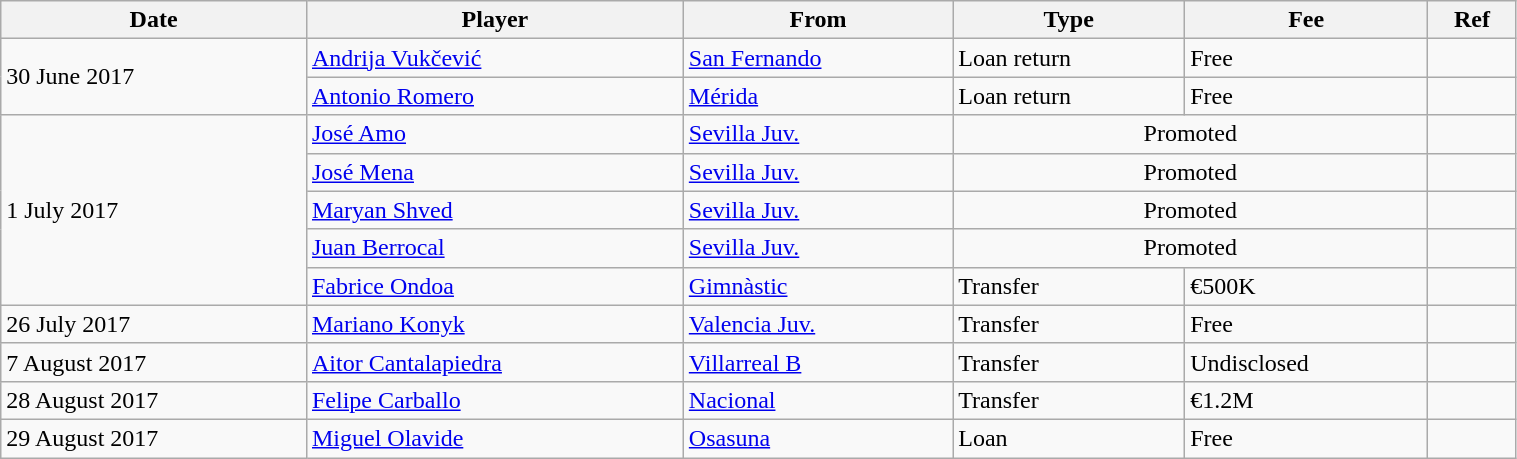<table class="wikitable" style="width:80%;">
<tr>
<th>Date</th>
<th>Player</th>
<th>From</th>
<th>Type</th>
<th>Fee</th>
<th>Ref</th>
</tr>
<tr>
<td rowspan="2">30 June 2017</td>
<td> <a href='#'>Andrija Vukčević</a></td>
<td> <a href='#'>San Fernando</a></td>
<td>Loan return</td>
<td>Free</td>
<td></td>
</tr>
<tr>
<td> <a href='#'>Antonio Romero</a></td>
<td> <a href='#'>Mérida</a></td>
<td>Loan return</td>
<td>Free</td>
<td></td>
</tr>
<tr>
<td rowspan="5">1 July 2017</td>
<td> <a href='#'>José Amo</a></td>
<td> <a href='#'>Sevilla Juv.</a></td>
<td colspan="2" style="text-align:center;">Promoted</td>
<td></td>
</tr>
<tr>
<td> <a href='#'>José Mena</a></td>
<td> <a href='#'>Sevilla Juv.</a></td>
<td colspan="2" style="text-align:center;">Promoted</td>
<td></td>
</tr>
<tr>
<td> <a href='#'>Maryan Shved</a></td>
<td> <a href='#'>Sevilla Juv.</a></td>
<td colspan="2" style="text-align:center;">Promoted</td>
<td></td>
</tr>
<tr>
<td> <a href='#'>Juan Berrocal</a></td>
<td> <a href='#'>Sevilla Juv.</a></td>
<td colspan="2" style="text-align:center;">Promoted</td>
<td></td>
</tr>
<tr>
<td> <a href='#'>Fabrice Ondoa</a></td>
<td> <a href='#'>Gimnàstic</a></td>
<td>Transfer</td>
<td>€500K</td>
<td></td>
</tr>
<tr>
<td>26 July 2017</td>
<td> <a href='#'>Mariano Konyk</a></td>
<td> <a href='#'>Valencia Juv.</a></td>
<td>Transfer</td>
<td>Free</td>
<td></td>
</tr>
<tr>
<td>7 August 2017</td>
<td> <a href='#'>Aitor Cantalapiedra</a></td>
<td> <a href='#'>Villarreal B</a></td>
<td>Transfer</td>
<td>Undisclosed</td>
<td></td>
</tr>
<tr>
<td>28 August 2017</td>
<td> <a href='#'>Felipe Carballo</a></td>
<td> <a href='#'>Nacional</a></td>
<td>Transfer</td>
<td>€1.2M</td>
<td></td>
</tr>
<tr>
<td>29 August 2017</td>
<td> <a href='#'>Miguel Olavide</a></td>
<td> <a href='#'>Osasuna</a></td>
<td>Loan</td>
<td>Free</td>
<td></td>
</tr>
</table>
